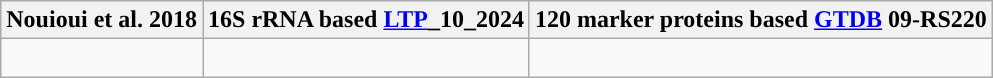<table class="wikitable">
<tr>
<th colspan=1>Nouioui et al. 2018</th>
<th colspan=1>16S rRNA based <a href='#'>LTP</a>_10_2024</th>
<th colspan=1>120 marker proteins based <a href='#'>GTDB</a> 09-RS220</th>
</tr>
<tr>
<td style="vertical-align:top"><br></td>
<td><br></td>
<td><br></td>
</tr>
</table>
